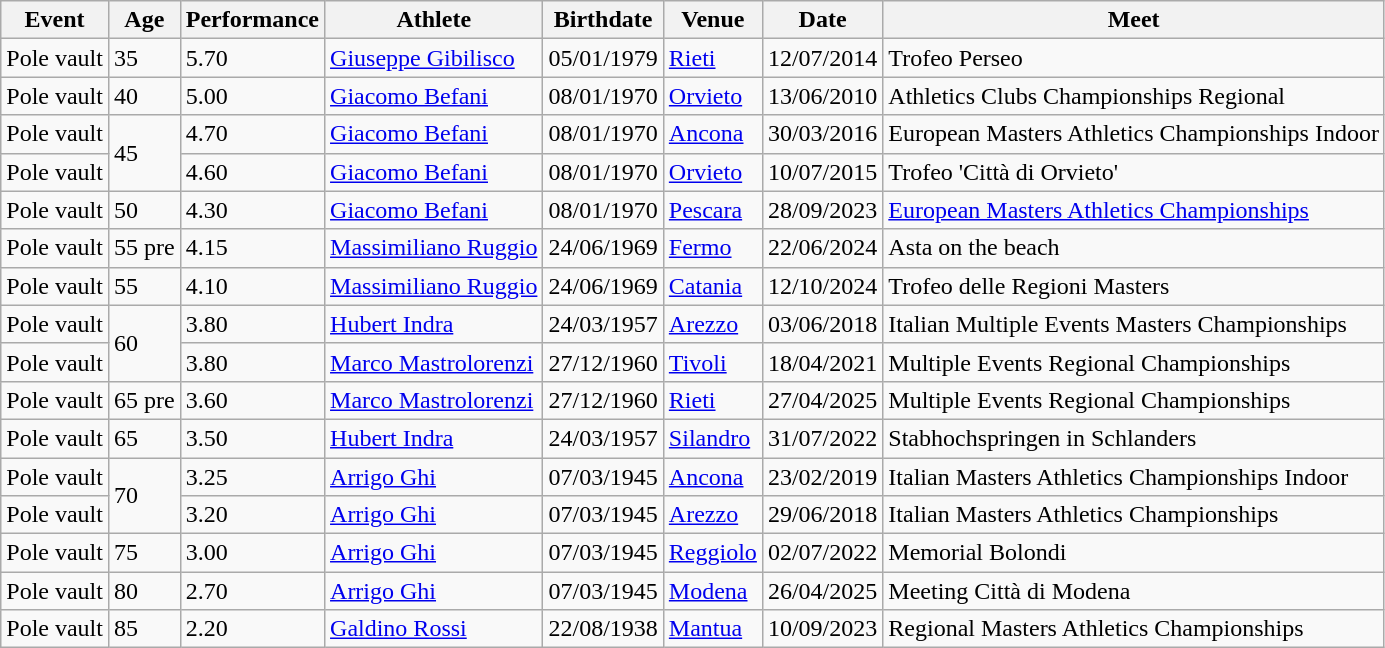<table class="wikitable" width= style="font-size:90%; text-align:center">
<tr>
<th>Event</th>
<th>Age</th>
<th>Performance</th>
<th>Athlete</th>
<th>Birthdate</th>
<th>Venue</th>
<th>Date</th>
<th>Meet</th>
</tr>
<tr>
<td>Pole vault</td>
<td>35</td>
<td>5.70</td>
<td align=left><a href='#'>Giuseppe Gibilisco</a></td>
<td>05/01/1979</td>
<td align=left><a href='#'>Rieti</a></td>
<td>12/07/2014</td>
<td>Trofeo Perseo</td>
</tr>
<tr>
<td>Pole vault</td>
<td>40</td>
<td>5.00</td>
<td align=left><a href='#'>Giacomo Befani</a></td>
<td>08/01/1970</td>
<td align=left><a href='#'>Orvieto</a></td>
<td>13/06/2010</td>
<td>Athletics Clubs Championships Regional</td>
</tr>
<tr>
<td>Pole vault</td>
<td rowspan=2>45</td>
<td>4.70 </td>
<td align=left><a href='#'>Giacomo Befani</a></td>
<td>08/01/1970</td>
<td align=left><a href='#'>Ancona</a></td>
<td>30/03/2016</td>
<td>European Masters Athletics Championships Indoor</td>
</tr>
<tr>
<td>Pole vault</td>
<td>4.60</td>
<td align=left><a href='#'>Giacomo Befani</a></td>
<td>08/01/1970</td>
<td align=left><a href='#'>Orvieto</a></td>
<td>10/07/2015</td>
<td>Trofeo 'Città di Orvieto'</td>
</tr>
<tr>
<td>Pole vault</td>
<td>50</td>
<td>4.30</td>
<td align=left><a href='#'>Giacomo Befani</a></td>
<td>08/01/1970</td>
<td align=left><a href='#'>Pescara</a></td>
<td>28/09/2023</td>
<td><a href='#'>European Masters Athletics Championships </a></td>
</tr>
<tr>
<td>Pole vault</td>
<td>55 pre</td>
<td>4.15</td>
<td align=left><a href='#'>Massimiliano Ruggio</a></td>
<td>24/06/1969</td>
<td align=left><a href='#'>Fermo</a></td>
<td>22/06/2024</td>
<td>Asta on the beach</td>
</tr>
<tr>
<td>Pole vault</td>
<td>55</td>
<td>4.10</td>
<td align=left><a href='#'>Massimiliano Ruggio</a></td>
<td>24/06/1969</td>
<td align=left><a href='#'>Catania</a></td>
<td>12/10/2024</td>
<td>Trofeo delle Regioni Masters</td>
</tr>
<tr>
<td>Pole vault</td>
<td rowspan=2>60</td>
<td>3.80</td>
<td align=left><a href='#'>Hubert Indra</a></td>
<td>24/03/1957</td>
<td align=left><a href='#'>Arezzo</a></td>
<td>03/06/2018</td>
<td>Italian Multiple Events Masters Championships</td>
</tr>
<tr>
<td>Pole vault</td>
<td>3.80</td>
<td align=left><a href='#'>Marco Mastrolorenzi</a></td>
<td>27/12/1960</td>
<td align=left><a href='#'>Tivoli</a></td>
<td>18/04/2021</td>
<td>Multiple Events Regional Championships</td>
</tr>
<tr>
<td>Pole vault</td>
<td>65 pre</td>
<td>3.60</td>
<td align=left><a href='#'>Marco Mastrolorenzi</a></td>
<td>27/12/1960</td>
<td align=left><a href='#'>Rieti</a></td>
<td>27/04/2025</td>
<td>Multiple Events Regional Championships</td>
</tr>
<tr>
<td>Pole vault</td>
<td>65</td>
<td>3.50</td>
<td align=left><a href='#'>Hubert Indra</a></td>
<td>24/03/1957</td>
<td align=left><a href='#'>Silandro</a></td>
<td>31/07/2022</td>
<td>Stabhochspringen in Schlanders</td>
</tr>
<tr>
<td>Pole vault</td>
<td rowspan=2>70</td>
<td>3.25 </td>
<td align=left><a href='#'>Arrigo Ghi</a></td>
<td>07/03/1945</td>
<td align=left><a href='#'>Ancona</a></td>
<td>23/02/2019</td>
<td>Italian Masters Athletics Championships Indoor</td>
</tr>
<tr>
<td>Pole vault</td>
<td>3.20</td>
<td align=left><a href='#'>Arrigo Ghi</a></td>
<td>07/03/1945</td>
<td align=left><a href='#'>Arezzo</a></td>
<td>29/06/2018</td>
<td>Italian Masters Athletics Championships</td>
</tr>
<tr>
<td>Pole vault</td>
<td>75</td>
<td>3.00</td>
<td align=left><a href='#'>Arrigo Ghi</a></td>
<td>07/03/1945</td>
<td align=left><a href='#'>Reggiolo</a></td>
<td>02/07/2022</td>
<td>Memorial Bolondi</td>
</tr>
<tr>
<td>Pole vault</td>
<td>80</td>
<td>2.70</td>
<td align=left><a href='#'>Arrigo Ghi</a></td>
<td>07/03/1945</td>
<td align=left><a href='#'>Modena</a></td>
<td>26/04/2025</td>
<td>Meeting Città di Modena</td>
</tr>
<tr>
<td>Pole vault</td>
<td>85</td>
<td>2.20</td>
<td align=left><a href='#'>Galdino Rossi</a></td>
<td>22/08/1938</td>
<td align=left><a href='#'>Mantua</a></td>
<td>10/09/2023</td>
<td>Regional Masters Athletics Championships</td>
</tr>
</table>
